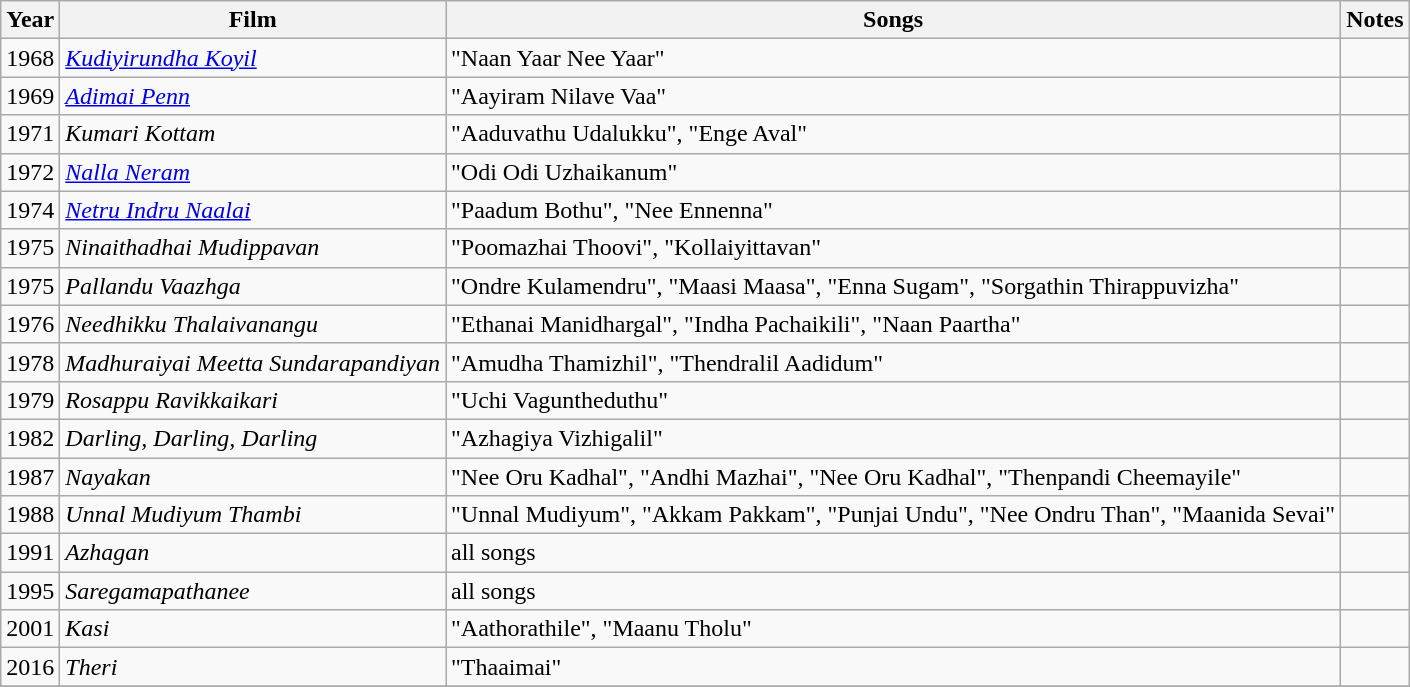<table class="wikitable sortable">
<tr>
<th scope="col">Year</th>
<th scope="col">Film</th>
<th scope="col">Songs</th>
<th scope="col" class="unsortable">Notes</th>
</tr>
<tr>
<td>1968</td>
<td><em><a href='#'>Kudiyirundha Koyil</a></em></td>
<td>"Naan Yaar Nee Yaar"</td>
<td></td>
</tr>
<tr>
<td>1969</td>
<td><em><a href='#'>Adimai Penn</a></em></td>
<td>"Aayiram Nilave Vaa"</td>
<td></td>
</tr>
<tr>
<td>1971</td>
<td><em>Kumari Kottam</em></td>
<td>"Aaduvathu Udalukku", "Enge Aval"</td>
<td></td>
</tr>
<tr>
<td>1972</td>
<td><em><a href='#'>Nalla Neram</a></em></td>
<td>"Odi Odi Uzhaikanum"</td>
<td></td>
</tr>
<tr>
<td>1974</td>
<td><em><a href='#'>Netru Indru Naalai</a></em></td>
<td>"Paadum Bothu", "Nee Ennenna"</td>
<td></td>
</tr>
<tr>
<td>1975</td>
<td><em>Ninaithadhai Mudippavan</em></td>
<td>"Poomazhai Thoovi", "Kollaiyittavan"</td>
<td></td>
</tr>
<tr>
<td>1975</td>
<td><em>Pallandu Vaazhga</em></td>
<td>"Ondre Kulamendru", "Maasi Maasa", "Enna Sugam", "Sorgathin Thirappuvizha"</td>
<td></td>
</tr>
<tr>
<td>1976</td>
<td><em>Needhikku Thalaivanangu</em></td>
<td>"Ethanai Manidhargal", "Indha Pachaikili", "Naan Paartha"</td>
<td></td>
</tr>
<tr>
<td>1978</td>
<td><em>Madhuraiyai Meetta Sundarapandiyan</em></td>
<td>"Amudha Thamizhil", "Thendralil Aadidum"</td>
<td></td>
</tr>
<tr>
<td>1979</td>
<td><em>Rosappu Ravikkaikari</em></td>
<td>"Uchi Vaguntheduthu"</td>
<td></td>
</tr>
<tr>
<td>1982</td>
<td><em>Darling, Darling, Darling</em></td>
<td>"Azhagiya Vizhigalil"</td>
<td></td>
</tr>
<tr>
<td>1987</td>
<td><em>Nayakan</em></td>
<td>"Nee Oru Kadhal", "Andhi Mazhai", "Nee Oru Kadhal", "Thenpandi Cheemayile"</td>
</tr>
<tr>
<td>1988</td>
<td><em>Unnal Mudiyum Thambi</em></td>
<td>"Unnal Mudiyum", "Akkam Pakkam", "Punjai Undu", "Nee Ondru Than", "Maanida Sevai"</td>
<td></td>
</tr>
<tr>
<td>1991</td>
<td><em>Azhagan</em></td>
<td>all songs</td>
<td></td>
</tr>
<tr>
<td>1995</td>
<td><em>Saregamapathanee</em></td>
<td>all songs</td>
<td></td>
</tr>
<tr>
<td>2001</td>
<td><em>Kasi</em></td>
<td>"Aathorathile", "Maanu Tholu"</td>
<td></td>
</tr>
<tr>
<td>2016</td>
<td><em>Theri</em></td>
<td>"Thaaimai"</td>
<td></td>
</tr>
<tr>
</tr>
</table>
